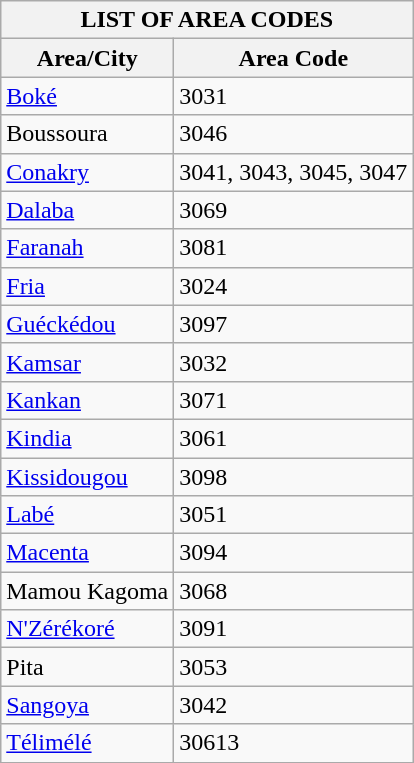<table class="wikitable">
<tr>
<th colspan="2">LIST OF AREA CODES</th>
</tr>
<tr>
<th>Area/City</th>
<th>Area Code</th>
</tr>
<tr>
<td><a href='#'>Boké</a></td>
<td>3031</td>
</tr>
<tr>
<td>Boussoura</td>
<td>3046</td>
</tr>
<tr>
<td><a href='#'>Conakry</a></td>
<td>3041, 3043, 3045, 3047</td>
</tr>
<tr>
<td><a href='#'>Dalaba</a></td>
<td>3069</td>
</tr>
<tr>
<td><a href='#'>Faranah</a></td>
<td>3081</td>
</tr>
<tr>
<td><a href='#'>Fria</a></td>
<td>3024</td>
</tr>
<tr>
<td><a href='#'>Guéckédou</a></td>
<td>3097</td>
</tr>
<tr>
<td><a href='#'>Kamsar</a></td>
<td>3032</td>
</tr>
<tr>
<td><a href='#'>Kankan</a></td>
<td>3071</td>
</tr>
<tr>
<td><a href='#'>Kindia</a></td>
<td>3061</td>
</tr>
<tr>
<td><a href='#'>Kissidougou</a></td>
<td>3098</td>
</tr>
<tr>
<td><a href='#'>Labé</a></td>
<td>3051</td>
</tr>
<tr>
<td><a href='#'>Macenta</a></td>
<td>3094</td>
</tr>
<tr>
<td>Mamou Kagoma</td>
<td>3068</td>
</tr>
<tr>
<td><a href='#'>N'Zérékoré</a></td>
<td>3091</td>
</tr>
<tr>
<td>Pita</td>
<td>3053</td>
</tr>
<tr>
<td><a href='#'>Sangoya</a></td>
<td>3042</td>
</tr>
<tr>
<td><a href='#'>Télimélé</a></td>
<td>30613</td>
</tr>
</table>
